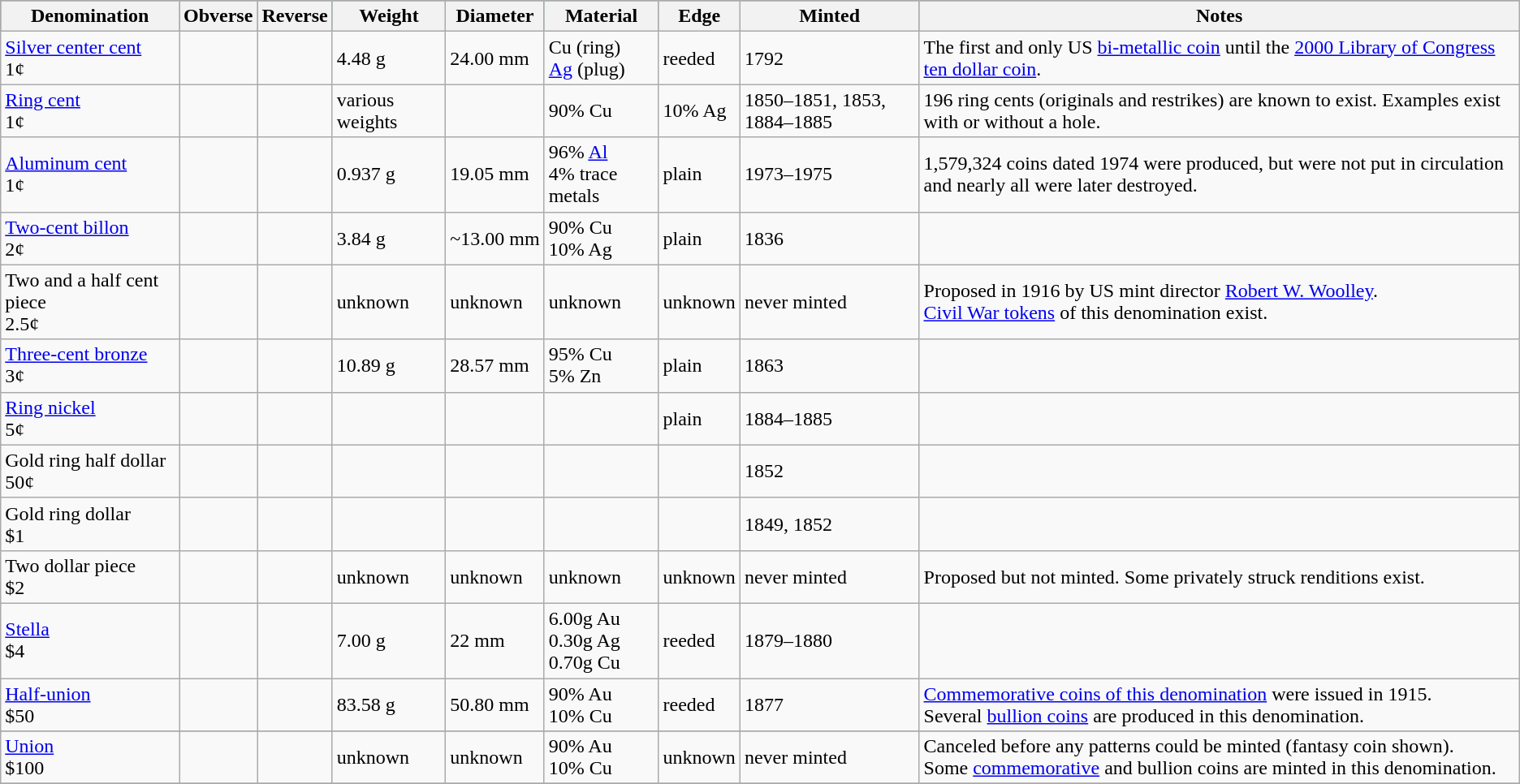<table class="wikitable sortable">
<tr style="background:#2E8B57;">
<th>Denomination</th>
<th>Obverse</th>
<th>Reverse</th>
<th>Weight</th>
<th>Diameter</th>
<th>Material</th>
<th>Edge</th>
<th>Minted</th>
<th>Notes</th>
</tr>
<tr>
<td><a href='#'>Silver center cent</a><br>1¢</td>
<td></td>
<td></td>
<td>4.48 g</td>
<td>24.00 mm</td>
<td>Cu (ring)<br><a href='#'>Ag</a> (plug)</td>
<td>reeded</td>
<td>1792</td>
<td>The first and only US <a href='#'>bi-metallic coin</a> until the <a href='#'>2000 Library of Congress ten dollar coin</a>.</td>
</tr>
<tr>
<td><a href='#'>Ring cent</a><br>1¢</td>
<td></td>
<td></td>
<td>various weights</td>
<td></td>
<td>90% Cu</td>
<td>10% Ag</td>
<td>1850–1851, 1853, 1884–1885</td>
<td>196 ring cents (originals and restrikes) are known to exist. Examples exist with or without a hole.</td>
</tr>
<tr>
<td><a href='#'>Aluminum cent</a><br>1¢</td>
<td></td>
<td></td>
<td>0.937 g</td>
<td>19.05 mm</td>
<td>96% <a href='#'>Al</a><br>4% trace metals</td>
<td>plain</td>
<td>1973–1975</td>
<td>1,579,324 coins dated 1974 were produced, but were not put in circulation and nearly all were later destroyed.</td>
</tr>
<tr>
<td><a href='#'>Two-cent billon</a><br>2¢</td>
<td></td>
<td></td>
<td>3.84 g</td>
<td>~13.00 mm</td>
<td>90% Cu<br>10% Ag</td>
<td>plain</td>
<td>1836</td>
<td></td>
</tr>
<tr>
<td>Two and a half cent piece<br>2.5¢</td>
<td></td>
<td></td>
<td>unknown</td>
<td>unknown</td>
<td>unknown</td>
<td>unknown</td>
<td>never minted</td>
<td>Proposed in 1916 by US mint director <a href='#'>Robert W. Woolley</a>.<br><a href='#'>Civil War tokens</a> of this denomination exist.</td>
</tr>
<tr>
<td><a href='#'>Three-cent bronze</a><br>3¢</td>
<td></td>
<td></td>
<td>10.89 g</td>
<td>28.57 mm</td>
<td>95% Cu<br>5% Zn</td>
<td>plain</td>
<td>1863</td>
<td></td>
</tr>
<tr>
<td><a href='#'>Ring nickel</a><br>5¢</td>
<td></td>
<td></td>
<td></td>
<td></td>
<td></td>
<td>plain</td>
<td>1884–1885</td>
<td></td>
</tr>
<tr>
<td>Gold ring half dollar<br>50¢</td>
<td></td>
<td></td>
<td></td>
<td></td>
<td></td>
<td></td>
<td>1852</td>
<td></td>
</tr>
<tr>
<td>Gold ring dollar<br>$1</td>
<td></td>
<td></td>
<td></td>
<td></td>
<td></td>
<td></td>
<td>1849, 1852</td>
<td></td>
</tr>
<tr>
<td>Two dollar piece<br>$2</td>
<td></td>
<td></td>
<td>unknown</td>
<td>unknown</td>
<td>unknown</td>
<td>unknown</td>
<td>never minted</td>
<td>Proposed but not minted. Some privately struck renditions exist.</td>
</tr>
<tr>
<td><a href='#'>Stella</a><br>$4</td>
<td></td>
<td></td>
<td>7.00 g</td>
<td>22 mm</td>
<td>6.00g Au<br>0.30g Ag<br>0.70g Cu</td>
<td>reeded</td>
<td>1879–1880</td>
<td></td>
</tr>
<tr>
<td><a href='#'>Half-union</a><br>$50</td>
<td></td>
<td></td>
<td>83.58 g</td>
<td>50.80 mm</td>
<td>90% Au<br>10% Cu</td>
<td>reeded</td>
<td>1877</td>
<td><a href='#'>Commemorative coins of this denomination</a> were issued in 1915.<br>Several <a href='#'>bullion coins</a> are produced in this denomination.</td>
</tr>
<tr>
</tr>
<tr>
<td><a href='#'>Union</a><br>$100</td>
<td></td>
<td></td>
<td>unknown</td>
<td>unknown</td>
<td>90% Au<br>10% Cu</td>
<td>unknown</td>
<td>never minted</td>
<td>Canceled before any patterns could be minted (fantasy coin shown).<br>Some <a href='#'>commemorative</a> and bullion coins are minted in this denomination.</td>
</tr>
<tr>
</tr>
</table>
